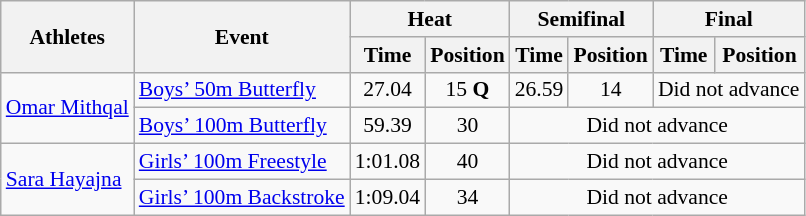<table class="wikitable" border="1" style="font-size:90%">
<tr>
<th rowspan=2>Athletes</th>
<th rowspan=2>Event</th>
<th colspan=2>Heat</th>
<th colspan=2>Semifinal</th>
<th colspan=2>Final</th>
</tr>
<tr>
<th>Time</th>
<th>Position</th>
<th>Time</th>
<th>Position</th>
<th>Time</th>
<th>Position</th>
</tr>
<tr>
<td rowspan=2><a href='#'>Omar Mithqal</a></td>
<td><a href='#'>Boys’ 50m Butterfly</a></td>
<td align=center>27.04</td>
<td align=center>15 <strong>Q</strong></td>
<td align=center>26.59</td>
<td align=center>14</td>
<td colspan="2" align=center>Did not advance</td>
</tr>
<tr>
<td><a href='#'>Boys’ 100m Butterfly</a></td>
<td align=center>59.39</td>
<td align=center>30</td>
<td colspan="4" align=center>Did not advance</td>
</tr>
<tr>
<td rowspan=2><a href='#'>Sara Hayajna</a></td>
<td><a href='#'>Girls’ 100m Freestyle</a></td>
<td align=center>1:01.08</td>
<td align=center>40</td>
<td colspan="4" align=center>Did not advance</td>
</tr>
<tr>
<td><a href='#'>Girls’ 100m Backstroke</a></td>
<td align=center>1:09.04</td>
<td align=center>34</td>
<td colspan="4" align=center>Did not advance</td>
</tr>
</table>
